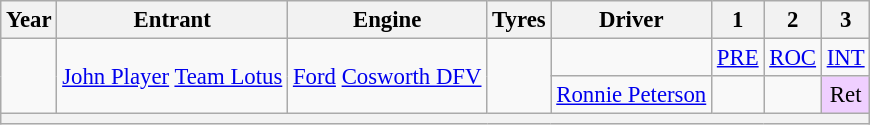<table class="wikitable" style="text-align:center; font-size:95%">
<tr>
<th>Year</th>
<th>Entrant</th>
<th>Engine</th>
<th>Tyres</th>
<th>Driver</th>
<th>1</th>
<th>2</th>
<th>3</th>
</tr>
<tr>
<td rowspan="2"></td>
<td rowspan="2"><a href='#'>John Player</a> <a href='#'>Team Lotus</a></td>
<td rowspan="2"><a href='#'>Ford</a> <a href='#'>Cosworth DFV</a></td>
<td rowspan="2"></td>
<td></td>
<td><a href='#'>PRE</a></td>
<td><a href='#'>ROC</a></td>
<td><a href='#'>INT</a></td>
</tr>
<tr>
<td><a href='#'>Ronnie Peterson</a></td>
<td></td>
<td></td>
<td style="background:#EFCFFF;">Ret</td>
</tr>
<tr>
<th colspan="8"></th>
</tr>
</table>
